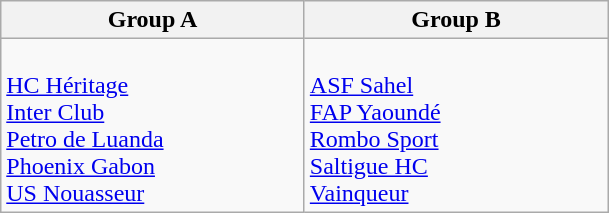<table class="wikitable">
<tr>
<th width=195px>Group A</th>
<th width=195px>Group B</th>
</tr>
<tr>
<td valign=top><br> <a href='#'>HC Héritage</a><br>
 <a href='#'>Inter Club</a><br>
 <a href='#'>Petro de Luanda</a><br>
 <a href='#'>Phoenix Gabon</a><br>
 <a href='#'>US Nouasseur</a></td>
<td valign=top><br> <a href='#'>ASF Sahel</a><br>
 <a href='#'>FAP Yaoundé</a><br>
 <a href='#'>Rombo Sport</a><br>
 <a href='#'>Saltigue HC</a><br>
 <a href='#'>Vainqueur</a></td>
</tr>
</table>
